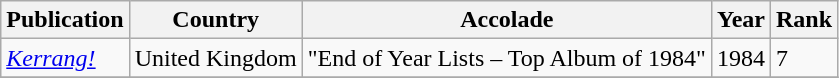<table class="wikitable sortable">
<tr>
<th>Publication</th>
<th>Country</th>
<th>Accolade</th>
<th>Year</th>
<th style="text-align:center;">Rank</th>
</tr>
<tr>
<td><em><a href='#'>Kerrang!</a></em></td>
<td>United Kingdom</td>
<td>"End of Year Lists – Top Album of 1984"</td>
<td>1984</td>
<td>7</td>
</tr>
<tr>
</tr>
</table>
